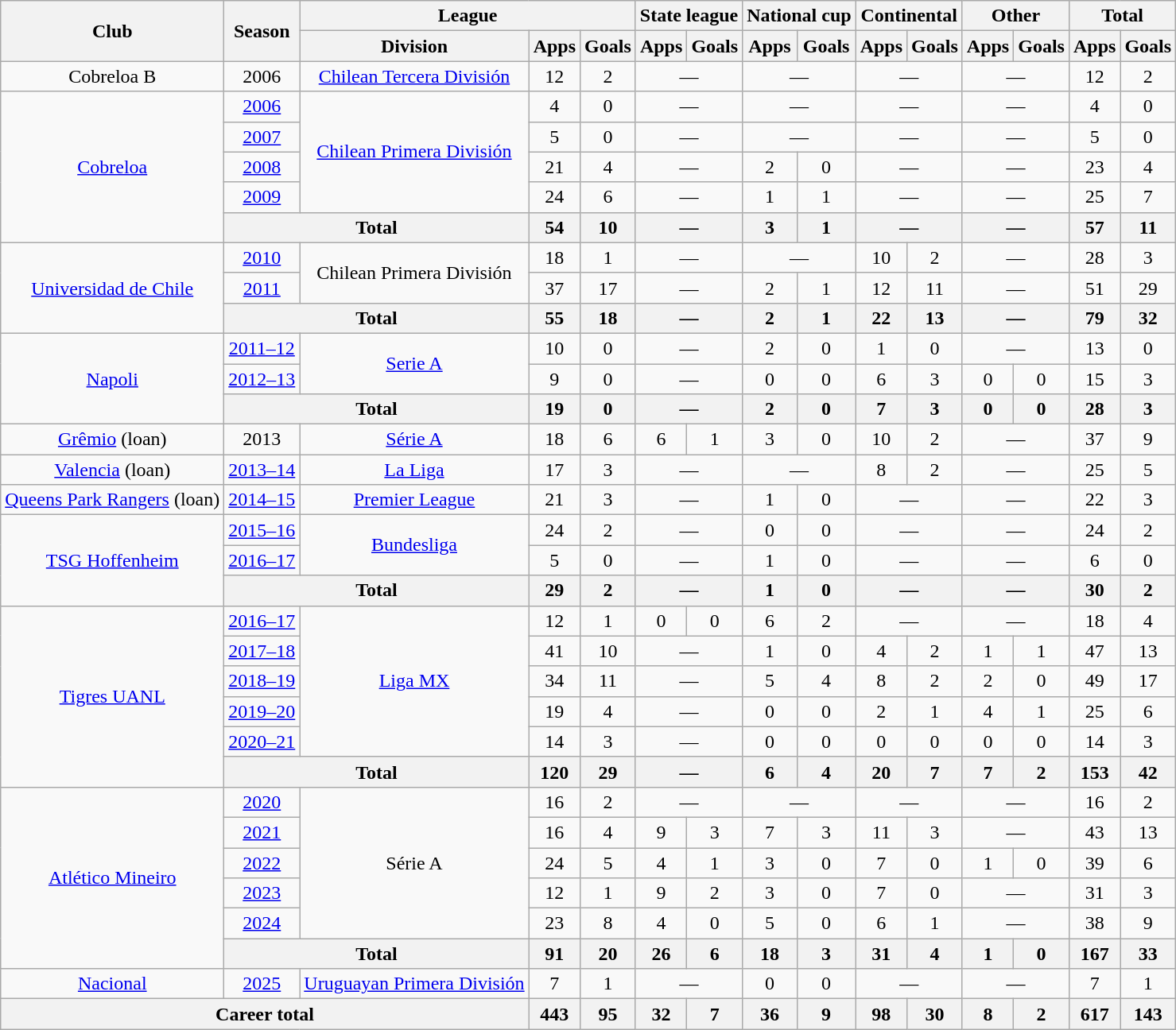<table class="wikitable" style="text-align: center">
<tr>
<th rowspan="2">Club</th>
<th rowspan="2">Season</th>
<th colspan="3">League</th>
<th colspan="2">State league</th>
<th colspan="2">National cup</th>
<th colspan="2">Continental</th>
<th colspan="2">Other</th>
<th colspan="2">Total</th>
</tr>
<tr>
<th>Division</th>
<th>Apps</th>
<th>Goals</th>
<th>Apps</th>
<th>Goals</th>
<th>Apps</th>
<th>Goals</th>
<th>Apps</th>
<th>Goals</th>
<th>Apps</th>
<th>Goals</th>
<th>Apps</th>
<th>Goals</th>
</tr>
<tr>
<td>Cobreloa B</td>
<td>2006</td>
<td><a href='#'>Chilean Tercera División</a></td>
<td>12</td>
<td>2</td>
<td colspan="2">—</td>
<td colspan="2">—</td>
<td colspan="2">—</td>
<td colspan="2">—</td>
<td>12</td>
<td>2</td>
</tr>
<tr>
<td rowspan="5"><a href='#'>Cobreloa</a></td>
<td><a href='#'>2006</a></td>
<td rowspan="4"><a href='#'>Chilean Primera División</a></td>
<td>4</td>
<td>0</td>
<td colspan="2">—</td>
<td colspan="2">—</td>
<td colspan="2">—</td>
<td colspan="2">—</td>
<td>4</td>
<td>0</td>
</tr>
<tr>
<td><a href='#'>2007</a></td>
<td>5</td>
<td>0</td>
<td colspan="2">—</td>
<td colspan="2">—</td>
<td colspan="2">—</td>
<td colspan="2">—</td>
<td>5</td>
<td>0</td>
</tr>
<tr>
<td><a href='#'>2008</a></td>
<td>21</td>
<td>4</td>
<td colspan="2">—</td>
<td>2</td>
<td>0</td>
<td colspan="2">—</td>
<td colspan="2">—</td>
<td>23</td>
<td>4</td>
</tr>
<tr>
<td><a href='#'>2009</a></td>
<td>24</td>
<td>6</td>
<td colspan="2">—</td>
<td>1</td>
<td>1</td>
<td colspan="2">—</td>
<td colspan="2">—</td>
<td>25</td>
<td>7</td>
</tr>
<tr>
<th colspan="2">Total</th>
<th>54</th>
<th>10</th>
<th colspan="2">—</th>
<th>3</th>
<th>1</th>
<th colspan="2">—</th>
<th colspan="2">—</th>
<th>57</th>
<th>11</th>
</tr>
<tr>
<td rowspan="3"><a href='#'>Universidad de Chile</a></td>
<td><a href='#'>2010</a></td>
<td rowspan="2">Chilean Primera División</td>
<td>18</td>
<td>1</td>
<td colspan="2">—</td>
<td colspan="2">—</td>
<td>10</td>
<td>2</td>
<td colspan="2">—</td>
<td>28</td>
<td>3</td>
</tr>
<tr>
<td><a href='#'>2011</a></td>
<td>37</td>
<td>17</td>
<td colspan="2">—</td>
<td>2</td>
<td>1</td>
<td>12</td>
<td>11</td>
<td colspan="2">—</td>
<td>51</td>
<td>29</td>
</tr>
<tr>
<th colspan="2">Total</th>
<th>55</th>
<th>18</th>
<th colspan="2">—</th>
<th>2</th>
<th>1</th>
<th>22</th>
<th>13</th>
<th colspan="2">—</th>
<th>79</th>
<th>32</th>
</tr>
<tr>
<td rowspan="3"><a href='#'>Napoli</a></td>
<td><a href='#'>2011–12</a></td>
<td rowspan="2"><a href='#'>Serie A</a></td>
<td>10</td>
<td>0</td>
<td colspan="2">—</td>
<td>2</td>
<td>0</td>
<td>1</td>
<td>0</td>
<td colspan="2">—</td>
<td>13</td>
<td>0</td>
</tr>
<tr>
<td><a href='#'>2012–13</a></td>
<td>9</td>
<td>0</td>
<td colspan="2">—</td>
<td>0</td>
<td>0</td>
<td>6</td>
<td>3</td>
<td>0</td>
<td>0</td>
<td>15</td>
<td>3</td>
</tr>
<tr>
<th colspan="2">Total</th>
<th>19</th>
<th>0</th>
<th colspan="2">—</th>
<th>2</th>
<th>0</th>
<th>7</th>
<th>3</th>
<th>0</th>
<th>0</th>
<th>28</th>
<th>3</th>
</tr>
<tr>
<td><a href='#'>Grêmio</a> (loan)</td>
<td>2013</td>
<td><a href='#'>Série A</a></td>
<td>18</td>
<td>6</td>
<td>6</td>
<td>1</td>
<td>3</td>
<td>0</td>
<td>10</td>
<td>2</td>
<td colspan="2">—</td>
<td>37</td>
<td>9</td>
</tr>
<tr>
<td><a href='#'>Valencia</a> (loan)</td>
<td><a href='#'>2013–14</a></td>
<td><a href='#'>La Liga</a></td>
<td>17</td>
<td>3</td>
<td colspan="2">—</td>
<td colspan="2">—</td>
<td>8</td>
<td>2</td>
<td colspan="2">—</td>
<td>25</td>
<td>5</td>
</tr>
<tr>
<td><a href='#'>Queens Park Rangers</a> (loan)</td>
<td><a href='#'>2014–15</a></td>
<td><a href='#'>Premier League</a></td>
<td>21</td>
<td>3</td>
<td colspan="2">—</td>
<td>1</td>
<td>0</td>
<td colspan="2">—</td>
<td colspan="2">—</td>
<td>22</td>
<td>3</td>
</tr>
<tr>
<td rowspan="3"><a href='#'>TSG Hoffenheim</a></td>
<td><a href='#'>2015–16</a></td>
<td rowspan="2"><a href='#'>Bundesliga</a></td>
<td>24</td>
<td>2</td>
<td colspan="2">—</td>
<td>0</td>
<td>0</td>
<td colspan="2">—</td>
<td colspan="2">—</td>
<td>24</td>
<td>2</td>
</tr>
<tr>
<td><a href='#'>2016–17</a></td>
<td>5</td>
<td>0</td>
<td colspan="2">—</td>
<td>1</td>
<td>0</td>
<td colspan="2">—</td>
<td colspan="2">—</td>
<td>6</td>
<td>0</td>
</tr>
<tr>
<th colspan="2">Total</th>
<th>29</th>
<th>2</th>
<th colspan="2">—</th>
<th>1</th>
<th>0</th>
<th colspan="2">—</th>
<th colspan="2">—</th>
<th>30</th>
<th>2</th>
</tr>
<tr>
<td rowspan="6"><a href='#'>Tigres UANL</a></td>
<td><a href='#'>2016–17</a></td>
<td rowspan="5"><a href='#'>Liga MX</a></td>
<td>12</td>
<td>1</td>
<td>0</td>
<td>0</td>
<td>6</td>
<td>2</td>
<td colspan="2">—</td>
<td colspan="2">—</td>
<td>18</td>
<td>4</td>
</tr>
<tr>
<td><a href='#'>2017–18</a></td>
<td>41</td>
<td>10</td>
<td colspan="2">—</td>
<td>1</td>
<td>0</td>
<td>4</td>
<td>2</td>
<td>1</td>
<td>1</td>
<td>47</td>
<td>13</td>
</tr>
<tr>
<td><a href='#'>2018–19</a></td>
<td>34</td>
<td>11</td>
<td colspan="2">—</td>
<td>5</td>
<td>4</td>
<td>8</td>
<td>2</td>
<td>2</td>
<td>0</td>
<td>49</td>
<td>17</td>
</tr>
<tr>
<td><a href='#'>2019–20</a></td>
<td>19</td>
<td>4</td>
<td colspan="2">—</td>
<td>0</td>
<td>0</td>
<td>2</td>
<td>1</td>
<td>4</td>
<td>1</td>
<td>25</td>
<td>6</td>
</tr>
<tr>
<td><a href='#'>2020–21</a></td>
<td>14</td>
<td>3</td>
<td colspan="2">—</td>
<td>0</td>
<td>0</td>
<td>0</td>
<td>0</td>
<td>0</td>
<td>0</td>
<td>14</td>
<td>3</td>
</tr>
<tr>
<th colspan="2">Total</th>
<th>120</th>
<th>29</th>
<th colspan="2">—</th>
<th>6</th>
<th>4</th>
<th>20</th>
<th>7</th>
<th>7</th>
<th>2</th>
<th>153</th>
<th>42</th>
</tr>
<tr>
<td rowspan="6"><a href='#'>Atlético Mineiro</a></td>
<td><a href='#'>2020</a></td>
<td rowspan="5">Série A</td>
<td>16</td>
<td>2</td>
<td colspan="2">—</td>
<td colspan="2">—</td>
<td colspan="2">—</td>
<td colspan="2">—</td>
<td>16</td>
<td>2</td>
</tr>
<tr>
<td><a href='#'>2021</a></td>
<td>16</td>
<td>4</td>
<td>9</td>
<td>3</td>
<td>7</td>
<td>3</td>
<td>11</td>
<td>3</td>
<td colspan="2">—</td>
<td>43</td>
<td>13</td>
</tr>
<tr>
<td><a href='#'>2022</a></td>
<td>24</td>
<td>5</td>
<td>4</td>
<td>1</td>
<td>3</td>
<td>0</td>
<td>7</td>
<td>0</td>
<td>1</td>
<td>0</td>
<td>39</td>
<td>6</td>
</tr>
<tr>
<td><a href='#'>2023</a></td>
<td>12</td>
<td>1</td>
<td>9</td>
<td>2</td>
<td>3</td>
<td>0</td>
<td>7</td>
<td>0</td>
<td colspan="2">—</td>
<td>31</td>
<td>3</td>
</tr>
<tr>
<td><a href='#'>2024</a></td>
<td>23</td>
<td>8</td>
<td>4</td>
<td>0</td>
<td>5</td>
<td>0</td>
<td>6</td>
<td>1</td>
<td colspan="2">—</td>
<td>38</td>
<td>9</td>
</tr>
<tr>
<th colspan="2">Total</th>
<th>91</th>
<th>20</th>
<th>26</th>
<th>6</th>
<th>18</th>
<th>3</th>
<th>31</th>
<th>4</th>
<th>1</th>
<th>0</th>
<th>167</th>
<th>33</th>
</tr>
<tr>
<td><a href='#'>Nacional</a></td>
<td><a href='#'>2025</a></td>
<td><a href='#'>Uruguayan Primera División</a></td>
<td>7</td>
<td>1</td>
<td colspan="2">—</td>
<td>0</td>
<td>0</td>
<td colspan="2">—</td>
<td colspan="2">—</td>
<td>7</td>
<td>1</td>
</tr>
<tr>
<th colspan="3">Career total</th>
<th>443</th>
<th>95</th>
<th>32</th>
<th>7</th>
<th>36</th>
<th>9</th>
<th>98</th>
<th>30</th>
<th>8</th>
<th>2</th>
<th>617</th>
<th>143</th>
</tr>
</table>
